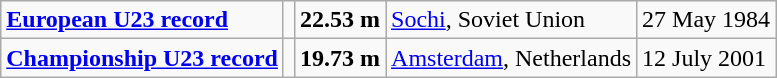<table class="wikitable">
<tr>
<td><strong><a href='#'>European U23 record</a></strong></td>
<td></td>
<td><strong>22.53 m</strong></td>
<td><a href='#'>Sochi</a>, Soviet Union</td>
<td>27 May 1984</td>
</tr>
<tr>
<td><strong><a href='#'>Championship U23 record</a></strong></td>
<td></td>
<td><strong>19.73 m</strong></td>
<td><a href='#'>Amsterdam</a>, Netherlands</td>
<td>12 July 2001</td>
</tr>
</table>
